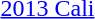<table>
<tr>
<td><a href='#'>2013 Cali</a></td>
<td></td>
<td></td>
<td></td>
</tr>
</table>
